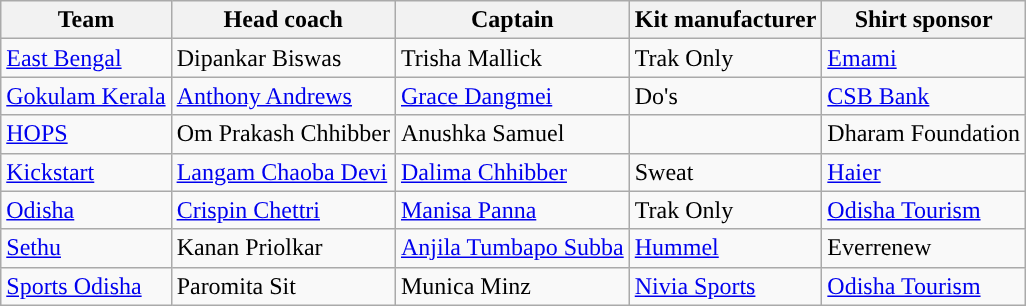<table class="wikitable sortable" style="text-align: left">
<tr>
<th scope=col>Team</th>
<th scope=col>Head coach</th>
<th scope=col>Captain</th>
<th scope=col>Kit manufacturer</th>
<th scope=col>Shirt sponsor</th>
</tr>
<tr>
<td><a href='#'>East Bengal</a></td>
<td> Dipankar Biswas</td>
<td> Trisha Mallick</td>
<td>Trak Only</td>
<td><a href='#'>Emami</a></td>
</tr>
<tr>
<td><a href='#'>Gokulam Kerala</a></td>
<td> <a href='#'>Anthony Andrews</a></td>
<td> <a href='#'>Grace Dangmei</a></td>
<td>Do's</td>
<td><a href='#'>CSB Bank</a></td>
</tr>
<tr>
<td><a href='#'>HOPS</a></td>
<td> Om Prakash Chhibber</td>
<td> Anushka Samuel</td>
<td></td>
<td>Dharam Foundation</td>
</tr>
<tr>
<td><a href='#'>Kickstart</a></td>
<td> <a href='#'>Langam Chaoba Devi</a></td>
<td> <a href='#'>Dalima Chhibber</a></td>
<td>Sweat</td>
<td><a href='#'>Haier</a></td>
</tr>
<tr>
<td><a href='#'>Odisha</a></td>
<td> <a href='#'>Crispin Chettri</a></td>
<td> <a href='#'>Manisa Panna</a></td>
<td>Trak Only</td>
<td><a href='#'>Odisha Tourism</a></td>
</tr>
<tr>
<td><a href='#'>Sethu</a></td>
<td> Kanan Priolkar</td>
<td> <a href='#'>Anjila Tumbapo Subba</a></td>
<td><a href='#'>Hummel</a></td>
<td>Everrenew</td>
</tr>
<tr>
<td><a href='#'>Sports Odisha</a></td>
<td> Paromita Sit</td>
<td> Munica Minz</td>
<td><a href='#'>Nivia Sports</a></td>
<td><a href='#'>Odisha Tourism</a></td>
</tr>
</table>
